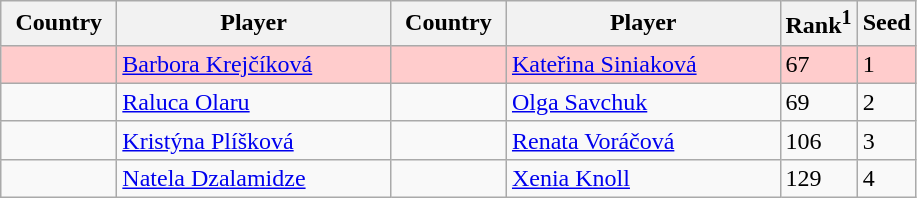<table class="sortable wikitable">
<tr>
<th style="width:70px;">Country</th>
<th style="width:175px;">Player</th>
<th style="width:70px;">Country</th>
<th style="width:175px;">Player</th>
<th>Rank<sup>1</sup></th>
<th>Seed</th>
</tr>
<tr style="background:#fcc;">
<td></td>
<td><a href='#'>Barbora Krejčíková</a></td>
<td></td>
<td><a href='#'>Kateřina Siniaková</a></td>
<td>67</td>
<td>1</td>
</tr>
<tr>
<td></td>
<td><a href='#'>Raluca Olaru</a></td>
<td></td>
<td><a href='#'>Olga Savchuk</a></td>
<td>69</td>
<td>2</td>
</tr>
<tr>
<td></td>
<td><a href='#'>Kristýna Plíšková</a></td>
<td></td>
<td><a href='#'>Renata Voráčová</a></td>
<td>106</td>
<td>3</td>
</tr>
<tr>
<td></td>
<td><a href='#'>Natela Dzalamidze</a></td>
<td></td>
<td><a href='#'>Xenia Knoll</a></td>
<td>129</td>
<td>4</td>
</tr>
</table>
